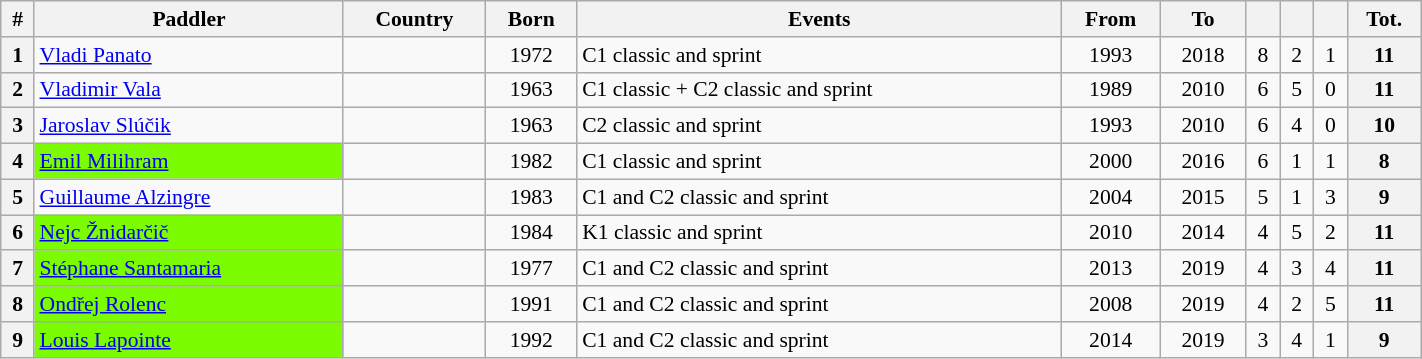<table class="wikitable" width=75% style="font-size:90%; text-align:center;">
<tr>
<th>#</th>
<th>Paddler</th>
<th>Country</th>
<th>Born</th>
<th>Events</th>
<th>From</th>
<th>To</th>
<th></th>
<th></th>
<th></th>
<th>Tot.</th>
</tr>
<tr>
<th>1</th>
<td align=left><a href='#'>Vladi Panato</a></td>
<td align=left></td>
<td>1972</td>
<td align=left>C1 classic and sprint</td>
<td>1993</td>
<td>2018</td>
<td>8</td>
<td>2</td>
<td>1</td>
<th>11</th>
</tr>
<tr>
<th>2</th>
<td align=left><a href='#'>Vladimir Vala</a></td>
<td align=left></td>
<td>1963</td>
<td align=left>C1 classic + C2 classic and sprint</td>
<td>1989</td>
<td>2010</td>
<td>6</td>
<td>5</td>
<td>0</td>
<th>11</th>
</tr>
<tr>
<th>3</th>
<td align=left><a href='#'>Jaroslav Slúčik</a></td>
<td align=left></td>
<td>1963</td>
<td align=left>C2 classic and sprint</td>
<td>1993</td>
<td>2010</td>
<td>6</td>
<td>4</td>
<td>0</td>
<th>10</th>
</tr>
<tr>
<th>4</th>
<td align=left bgcolor=lawngreen><a href='#'>Emil Milihram</a></td>
<td align=left></td>
<td>1982</td>
<td align=left>C1 classic and sprint</td>
<td>2000</td>
<td>2016</td>
<td>6</td>
<td>1</td>
<td>1</td>
<th>8</th>
</tr>
<tr>
<th>5</th>
<td align=left><a href='#'>Guillaume Alzingre</a></td>
<td align=left></td>
<td>1983</td>
<td align=left>C1 and C2 classic and sprint</td>
<td>2004</td>
<td>2015</td>
<td>5</td>
<td>1</td>
<td>3</td>
<th>9</th>
</tr>
<tr>
<th>6</th>
<td align=left bgcolor=lawngreen><a href='#'>Nejc Žnidarčič</a></td>
<td align=left></td>
<td>1984</td>
<td align=left>K1 classic and sprint</td>
<td>2010</td>
<td>2014</td>
<td>4</td>
<td>5</td>
<td>2</td>
<th>11</th>
</tr>
<tr>
<th>7</th>
<td align=left bgcolor=lawngreen><a href='#'>Stéphane Santamaria</a></td>
<td align=left></td>
<td>1977</td>
<td align=left>C1 and C2 classic and sprint</td>
<td>2013</td>
<td>2019</td>
<td>4</td>
<td>3</td>
<td>4</td>
<th>11</th>
</tr>
<tr>
<th>8</th>
<td align=left bgcolor=lawngreen><a href='#'>Ondřej Rolenc</a></td>
<td align=left></td>
<td>1991</td>
<td align=left>C1 and C2 classic and sprint</td>
<td>2008</td>
<td>2019</td>
<td>4</td>
<td>2</td>
<td>5</td>
<th>11</th>
</tr>
<tr>
<th>9</th>
<td align=left bgcolor=lawngreen><a href='#'>Louis Lapointe</a></td>
<td align=left></td>
<td>1992</td>
<td align=left>C1 and C2 classic and sprint</td>
<td>2014</td>
<td>2019</td>
<td>3</td>
<td>4</td>
<td>1</td>
<th>9</th>
</tr>
</table>
